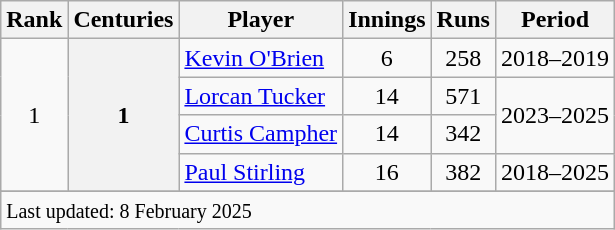<table class="wikitable plainrowheaders sortable">
<tr>
<th scope=col>Rank</th>
<th scope=col>Centuries</th>
<th scope=col>Player</th>
<th scope=col>Innings</th>
<th scope=col>Runs</th>
<th scope=col>Period</th>
</tr>
<tr>
<td align=center rowspan=4>1</td>
<th rowspan=4>1</th>
<td><a href='#'>Kevin O'Brien</a></td>
<td align=center>6</td>
<td align=center>258</td>
<td>2018–2019</td>
</tr>
<tr>
<td><a href='#'>Lorcan Tucker</a></td>
<td align=center>14</td>
<td align=center>571</td>
<td rowspan=2>2023–2025</td>
</tr>
<tr>
<td><a href='#'>Curtis Campher</a></td>
<td align=center>14</td>
<td align=center>342</td>
</tr>
<tr>
<td><a href='#'>Paul Stirling</a></td>
<td align=center>16</td>
<td align=center>382</td>
<td>2018–2025</td>
</tr>
<tr>
</tr>
<tr class=sortbottom>
<td colspan=6><small>Last updated: 8 February 2025</small></td>
</tr>
</table>
